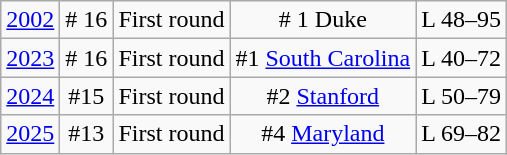<table class="wikitable" style="text-align:center">
<tr>
<td rowspan="1"><a href='#'>2002</a></td>
<td># 16</td>
<td>First round</td>
<td># 1 Duke</td>
<td>L 48–95</td>
</tr>
<tr>
<td rowspan="1"><a href='#'>2023</a></td>
<td># 16</td>
<td>First round</td>
<td>#1 <a href='#'>South Carolina</a></td>
<td>L 40–72</td>
</tr>
<tr>
<td rowspan="1"><a href='#'>2024</a></td>
<td>#15</td>
<td>First round</td>
<td>#2 <a href='#'>Stanford</a></td>
<td>L 50–79</td>
</tr>
<tr>
<td rowspan="1"><a href='#'>2025</a></td>
<td>#13</td>
<td>First round</td>
<td>#4 <a href='#'>Maryland</a></td>
<td>L 69–82</td>
</tr>
</table>
